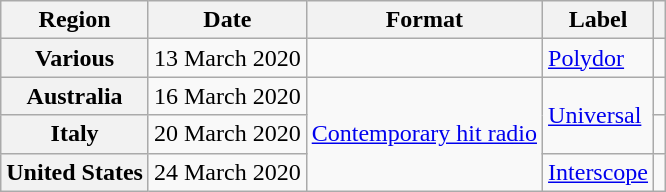<table class="wikitable plainrowheaders">
<tr>
<th scope="col">Region</th>
<th scope="col">Date</th>
<th scope="col">Format</th>
<th scope="col">Label</th>
<th scope="col"></th>
</tr>
<tr>
<th scope="row">Various</th>
<td>13 March 2020</td>
<td></td>
<td><a href='#'>Polydor</a></td>
<td></td>
</tr>
<tr>
<th scope="row">Australia</th>
<td>16 March 2020</td>
<td rowspan="3"><a href='#'>Contemporary hit radio</a></td>
<td rowspan="2"><a href='#'>Universal</a></td>
<td></td>
</tr>
<tr>
<th scope="row">Italy</th>
<td>20 March 2020</td>
<td></td>
</tr>
<tr>
<th scope="row">United States</th>
<td>24 March 2020</td>
<td><a href='#'>Interscope</a></td>
<td></td>
</tr>
</table>
